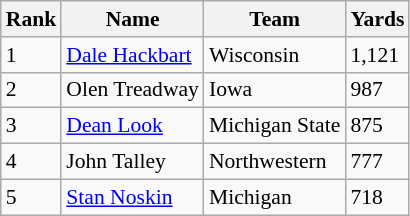<table class="wikitable" style="font-size: 90%">
<tr>
<th>Rank</th>
<th>Name</th>
<th>Team</th>
<th>Yards</th>
</tr>
<tr>
<td>1</td>
<td><a href='#'>Dale Hackbart</a></td>
<td>Wisconsin</td>
<td>1,121</td>
</tr>
<tr>
<td>2</td>
<td>Olen Treadway</td>
<td>Iowa</td>
<td>987</td>
</tr>
<tr>
<td>3</td>
<td><a href='#'>Dean Look</a></td>
<td>Michigan State</td>
<td>875</td>
</tr>
<tr>
<td>4</td>
<td>John Talley</td>
<td>Northwestern</td>
<td>777</td>
</tr>
<tr>
<td>5</td>
<td><a href='#'>Stan Noskin</a></td>
<td>Michigan</td>
<td>718</td>
</tr>
</table>
